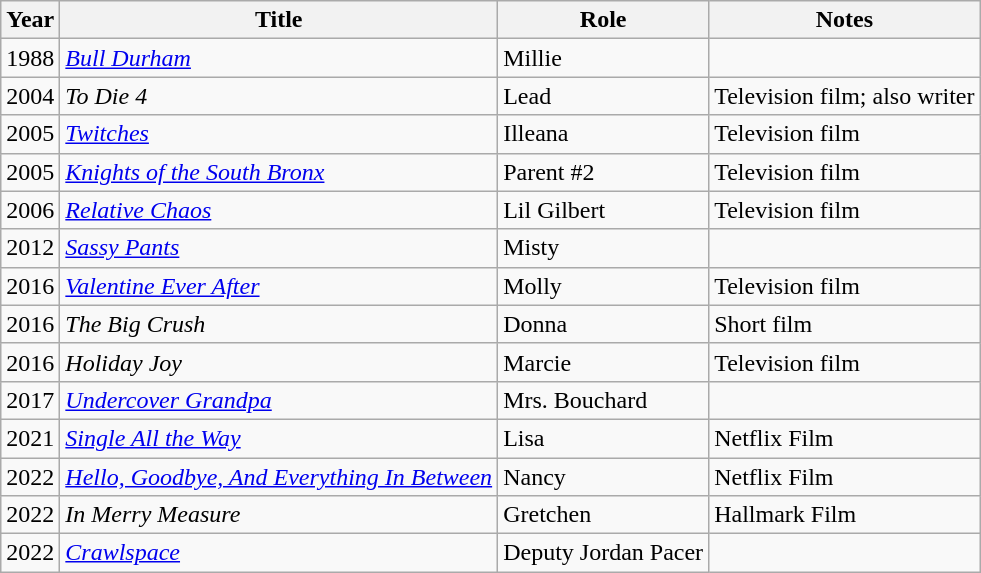<table class="wikitable sortable">
<tr>
<th>Year</th>
<th>Title</th>
<th>Role</th>
<th class="unsortable">Notes</th>
</tr>
<tr>
<td>1988</td>
<td><em><a href='#'>Bull Durham</a></em></td>
<td>Millie</td>
</tr>
<tr>
<td>2004</td>
<td><em>To Die 4</em></td>
<td>Lead</td>
<td>Television film; also writer</td>
</tr>
<tr>
<td>2005</td>
<td><em><a href='#'>Twitches</a></em></td>
<td>Illeana</td>
<td>Television film</td>
</tr>
<tr>
<td>2005</td>
<td><em><a href='#'>Knights of the South Bronx</a></em></td>
<td>Parent #2</td>
<td>Television film</td>
</tr>
<tr>
<td>2006</td>
<td><em><a href='#'>Relative Chaos</a></em></td>
<td>Lil Gilbert</td>
<td>Television film</td>
</tr>
<tr>
<td>2012</td>
<td><em><a href='#'>Sassy Pants</a></em></td>
<td>Misty</td>
<td></td>
</tr>
<tr>
<td>2016</td>
<td><em><a href='#'>Valentine Ever After</a></em></td>
<td>Molly</td>
<td>Television film</td>
</tr>
<tr>
<td>2016</td>
<td data-sort-value="Big Crush, The"><em>The Big Crush</em></td>
<td>Donna</td>
<td>Short film</td>
</tr>
<tr>
<td>2016</td>
<td><em>Holiday Joy</em></td>
<td>Marcie</td>
<td>Television film</td>
</tr>
<tr>
<td>2017</td>
<td><em><a href='#'>Undercover Grandpa</a></em></td>
<td>Mrs. Bouchard</td>
<td></td>
</tr>
<tr>
<td>2021</td>
<td><em><a href='#'>Single All the Way</a></em></td>
<td>Lisa</td>
<td>Netflix Film</td>
</tr>
<tr>
<td>2022</td>
<td><em><a href='#'>Hello, Goodbye, And Everything In Between</a></em></td>
<td>Nancy</td>
<td>Netflix Film</td>
</tr>
<tr>
<td>2022</td>
<td><em>In Merry Measure</em></td>
<td>Gretchen</td>
<td>Hallmark Film</td>
</tr>
<tr>
<td>2022</td>
<td><em><a href='#'>Crawlspace</a></em></td>
<td>Deputy Jordan Pacer</td>
</tr>
</table>
